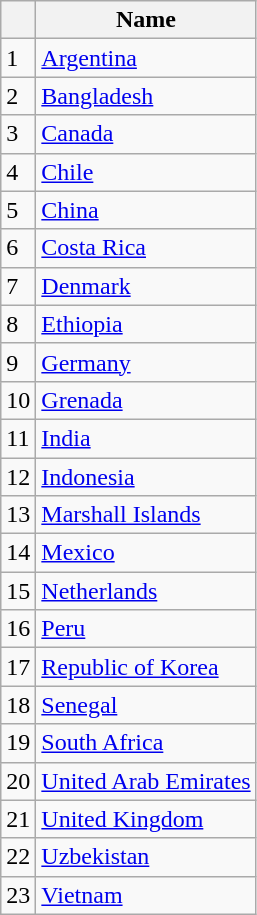<table class="wikitable">
<tr>
<th></th>
<th>Name</th>
</tr>
<tr>
<td>1</td>
<td> <a href='#'>Argentina</a></td>
</tr>
<tr>
<td>2</td>
<td> <a href='#'>Bangladesh</a></td>
</tr>
<tr>
<td>3</td>
<td> <a href='#'>Canada</a></td>
</tr>
<tr>
<td>4</td>
<td> <a href='#'>Chile</a></td>
</tr>
<tr>
<td>5</td>
<td> <a href='#'>China</a></td>
</tr>
<tr>
<td>6</td>
<td> <a href='#'>Costa Rica</a></td>
</tr>
<tr>
<td>7</td>
<td>  <a href='#'>Denmark</a></td>
</tr>
<tr>
<td>8</td>
<td> <a href='#'>Ethiopia</a></td>
</tr>
<tr>
<td>9</td>
<td> <a href='#'>Germany</a></td>
</tr>
<tr>
<td>10</td>
<td> <a href='#'>Grenada</a></td>
</tr>
<tr>
<td>11</td>
<td> <a href='#'>India</a></td>
</tr>
<tr>
<td>12</td>
<td> <a href='#'>Indonesia</a></td>
</tr>
<tr>
<td>13</td>
<td> <a href='#'>Marshall Islands</a></td>
</tr>
<tr>
<td>14</td>
<td> <a href='#'>Mexico</a></td>
</tr>
<tr>
<td>15</td>
<td> <a href='#'>Netherlands</a></td>
</tr>
<tr>
<td>16</td>
<td> <a href='#'>Peru</a></td>
</tr>
<tr>
<td>17</td>
<td> <a href='#'>Republic of Korea</a></td>
</tr>
<tr>
<td>18</td>
<td> <a href='#'>Senegal</a></td>
</tr>
<tr>
<td>19</td>
<td> <a href='#'>South Africa</a></td>
</tr>
<tr>
<td>20</td>
<td> <a href='#'>United Arab Emirates</a></td>
</tr>
<tr>
<td>21</td>
<td> <a href='#'>United Kingdom</a></td>
</tr>
<tr>
<td>22</td>
<td> <a href='#'>Uzbekistan</a></td>
</tr>
<tr>
<td>23</td>
<td> <a href='#'>Vietnam</a></td>
</tr>
</table>
